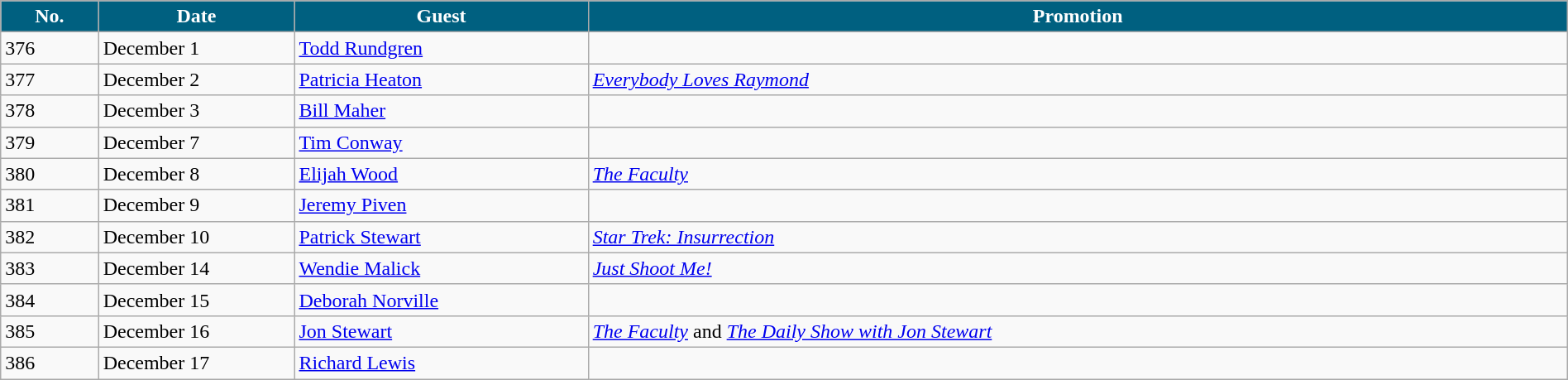<table class="wikitable" width="100%">
<tr>
<th width="5%" style="background:#006080; color:#FFFFFF"><abbr>No.</abbr></th>
<th width="10%" style="background:#006080; color:#FFFFFF">Date</th>
<th width="15%" style="background:#006080; color:#FFFFFF">Guest</th>
<th width="50%" style="background:#006080; color:#FFFFFF">Promotion</th>
</tr>
<tr>
<td>376</td>
<td>December 1</td>
<td><a href='#'>Todd Rundgren</a></td>
<td></td>
</tr>
<tr>
<td>377</td>
<td>December 2</td>
<td><a href='#'>Patricia Heaton</a></td>
<td><em><a href='#'>Everybody Loves Raymond</a></em></td>
</tr>
<tr>
<td>378</td>
<td>December 3</td>
<td><a href='#'>Bill Maher</a></td>
<td></td>
</tr>
<tr>
<td>379</td>
<td>December 7</td>
<td><a href='#'>Tim Conway</a></td>
<td></td>
</tr>
<tr>
<td>380</td>
<td>December 8</td>
<td><a href='#'>Elijah Wood</a></td>
<td><em><a href='#'>The Faculty</a></em></td>
</tr>
<tr>
<td>381</td>
<td>December 9</td>
<td><a href='#'>Jeremy Piven</a></td>
<td></td>
</tr>
<tr>
<td>382</td>
<td>December 10</td>
<td><a href='#'>Patrick Stewart</a></td>
<td><em><a href='#'>Star Trek: Insurrection</a></em></td>
</tr>
<tr>
<td>383</td>
<td>December 14</td>
<td><a href='#'>Wendie Malick</a></td>
<td><em><a href='#'>Just Shoot Me!</a></em></td>
</tr>
<tr>
<td>384</td>
<td>December 15</td>
<td><a href='#'>Deborah Norville</a></td>
<td></td>
</tr>
<tr>
<td>385</td>
<td>December 16</td>
<td><a href='#'>Jon Stewart</a></td>
<td><em><a href='#'>The Faculty</a></em> and <em><a href='#'>The Daily Show with Jon Stewart</a></em></td>
</tr>
<tr>
<td>386</td>
<td>December 17</td>
<td><a href='#'>Richard Lewis</a></td>
<td></td>
</tr>
</table>
